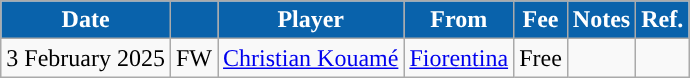<table class="wikitable">
<tr>
<th style="background:#0962AB;color:white">Date</th>
<th style="background:#0962AB;color:white"></th>
<th style="background:#0962AB;color:white">Player</th>
<th style="background:#0962AB;color:white">From</th>
<th style="background:#0962AB;color:white">Fee</th>
<th style="background:#0962AB;color:white">Notes</th>
<th style="background:#0962AB;color:white">Ref.</th>
</tr>
<tr>
<td>3 February 2025</td>
<td>FW</td>
<td> <a href='#'>Christian Kouamé</a></td>
<td> <a href='#'>Fiorentina</a></td>
<td>Free</td>
<td></td>
<td></td>
</tr>
</table>
